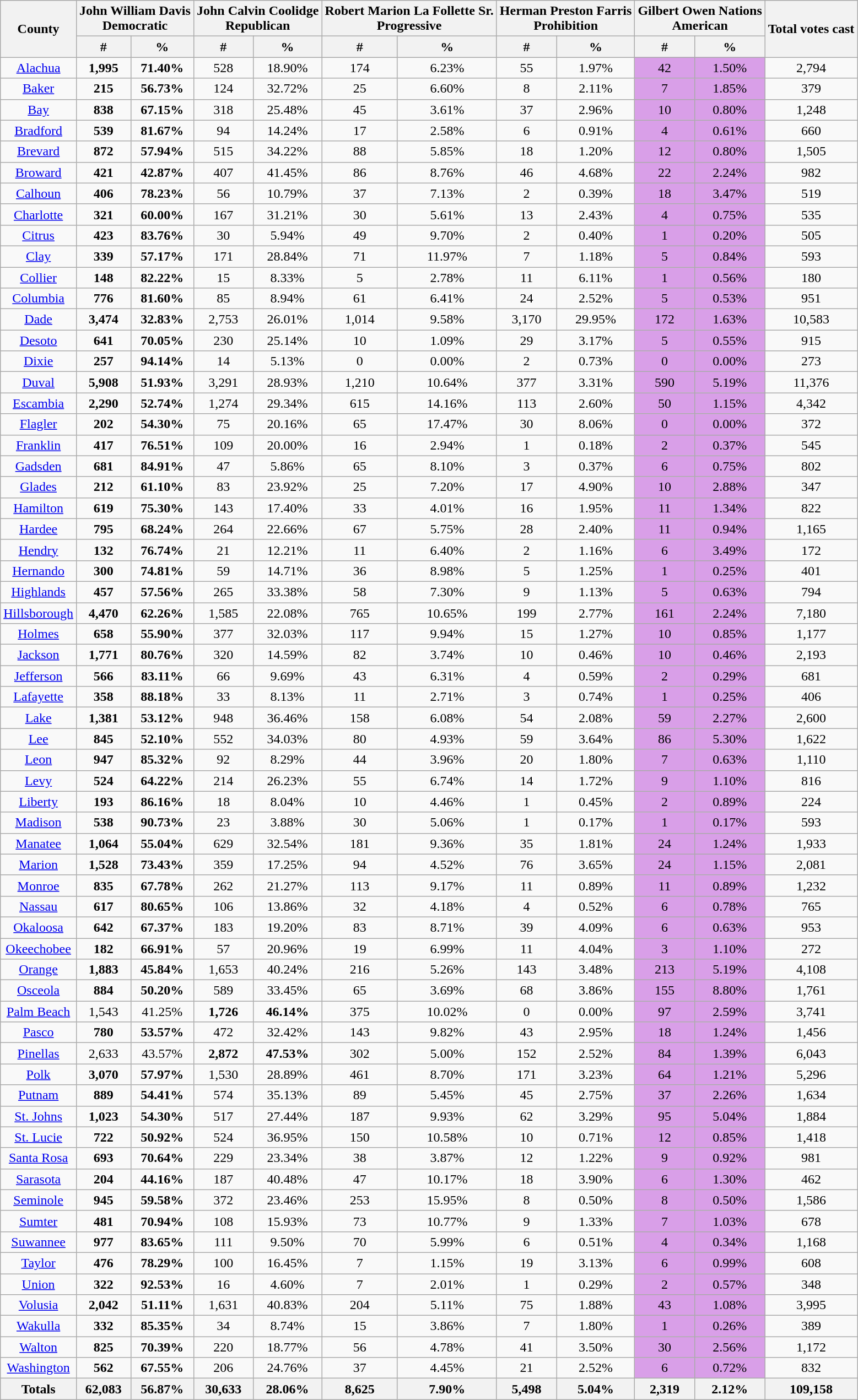<table class="wikitable sortable">
<tr>
<th rowspan="2">County</th>
<th colspan="2">John William Davis<br>Democratic</th>
<th colspan="2">John Calvin Coolidge<br>Republican</th>
<th colspan="2">Robert Marion La Follette Sr.<br>Progressive</th>
<th colspan="2">Herman Preston Farris<br>Prohibition</th>
<th colspan="2">Gilbert Owen Nations<br>American</th>
<th rowspan="2">Total votes cast</th>
</tr>
<tr bgcolor="lightgrey">
<th data-sort-type="number">#</th>
<th data-sort-type="number">%</th>
<th data-sort-type="number">#</th>
<th data-sort-type="number">%</th>
<th data-sort-type="number">#</th>
<th data-sort-type="number">%</th>
<th data-sort-type="number">#</th>
<th data-sort-type="number">%</th>
<th data-sort-type="number">#</th>
<th data-sort-type="number">%</th>
</tr>
<tr style="text-align:center;">
<td><a href='#'>Alachua</a></td>
<td><strong>1,995</strong></td>
<td><strong>71.40%</strong></td>
<td>528</td>
<td>18.90%</td>
<td>174</td>
<td>6.23%</td>
<td>55</td>
<td>1.97%</td>
<td style="background:#d99fe8">42</td>
<td style="background:#d99fe8">1.50%</td>
<td>2,794</td>
</tr>
<tr style="text-align:center;">
<td><a href='#'>Baker</a></td>
<td><strong>215</strong></td>
<td><strong>56.73%</strong></td>
<td>124</td>
<td>32.72%</td>
<td>25</td>
<td>6.60%</td>
<td>8</td>
<td>2.11%</td>
<td style="background:#d99fe8">7</td>
<td style="background:#d99fe8">1.85%</td>
<td>379</td>
</tr>
<tr style="text-align:center;">
<td><a href='#'>Bay</a></td>
<td><strong>838</strong></td>
<td><strong>67.15%</strong></td>
<td>318</td>
<td>25.48%</td>
<td>45</td>
<td>3.61%</td>
<td>37</td>
<td>2.96%</td>
<td style="background:#d99fe8">10</td>
<td style="background:#d99fe8">0.80%</td>
<td>1,248</td>
</tr>
<tr style="text-align:center;">
<td><a href='#'>Bradford</a></td>
<td><strong>539</strong></td>
<td><strong>81.67%</strong></td>
<td>94</td>
<td>14.24%</td>
<td>17</td>
<td>2.58%</td>
<td>6</td>
<td>0.91%</td>
<td style="background:#d99fe8">4</td>
<td style="background:#d99fe8">0.61%</td>
<td>660</td>
</tr>
<tr style="text-align:center;">
<td><a href='#'>Brevard</a></td>
<td><strong>872</strong></td>
<td><strong>57.94%</strong></td>
<td>515</td>
<td>34.22%</td>
<td>88</td>
<td>5.85%</td>
<td>18</td>
<td>1.20%</td>
<td style="background:#d99fe8">12</td>
<td style="background:#d99fe8">0.80%</td>
<td>1,505</td>
</tr>
<tr style="text-align:center;">
<td><a href='#'>Broward</a></td>
<td><strong>421</strong></td>
<td><strong>42.87%</strong></td>
<td>407</td>
<td>41.45%</td>
<td>86</td>
<td>8.76%</td>
<td>46</td>
<td>4.68%</td>
<td style="background:#d99fe8">22</td>
<td style="background:#d99fe8">2.24%</td>
<td>982</td>
</tr>
<tr style="text-align:center;">
<td><a href='#'>Calhoun</a></td>
<td><strong>406</strong></td>
<td><strong>78.23%</strong></td>
<td>56</td>
<td>10.79%</td>
<td>37</td>
<td>7.13%</td>
<td>2</td>
<td>0.39%</td>
<td style="background:#d99fe8">18</td>
<td style="background:#d99fe8">3.47%</td>
<td>519</td>
</tr>
<tr style="text-align:center;">
<td><a href='#'>Charlotte</a></td>
<td><strong>321</strong></td>
<td><strong>60.00%</strong></td>
<td>167</td>
<td>31.21%</td>
<td>30</td>
<td>5.61%</td>
<td>13</td>
<td>2.43%</td>
<td style="background:#d99fe8">4</td>
<td style="background:#d99fe8">0.75%</td>
<td>535</td>
</tr>
<tr style="text-align:center;">
<td><a href='#'>Citrus</a></td>
<td><strong>423</strong></td>
<td><strong>83.76%</strong></td>
<td>30</td>
<td>5.94%</td>
<td>49</td>
<td>9.70%</td>
<td>2</td>
<td>0.40%</td>
<td style="background:#d99fe8">1</td>
<td style="background:#d99fe8">0.20%</td>
<td>505</td>
</tr>
<tr style="text-align:center;">
<td><a href='#'>Clay</a></td>
<td><strong>339</strong></td>
<td><strong>57.17%</strong></td>
<td>171</td>
<td>28.84%</td>
<td>71</td>
<td>11.97%</td>
<td>7</td>
<td>1.18%</td>
<td style="background:#d99fe8">5</td>
<td style="background:#d99fe8">0.84%</td>
<td>593</td>
</tr>
<tr style="text-align:center;">
<td><a href='#'>Collier</a></td>
<td><strong>148</strong></td>
<td><strong>82.22%</strong></td>
<td>15</td>
<td>8.33%</td>
<td>5</td>
<td>2.78%</td>
<td>11</td>
<td>6.11%</td>
<td style="background:#d99fe8">1</td>
<td style="background:#d99fe8">0.56%</td>
<td>180</td>
</tr>
<tr style="text-align:center;">
<td><a href='#'>Columbia</a></td>
<td><strong>776</strong></td>
<td><strong>81.60%</strong></td>
<td>85</td>
<td>8.94%</td>
<td>61</td>
<td>6.41%</td>
<td>24</td>
<td>2.52%</td>
<td style="background:#d99fe8">5</td>
<td style="background:#d99fe8">0.53%</td>
<td>951</td>
</tr>
<tr style="text-align:center;">
<td><a href='#'>Dade</a></td>
<td><strong>3,474</strong></td>
<td><strong>32.83%</strong></td>
<td>2,753</td>
<td>26.01%</td>
<td>1,014</td>
<td>9.58%</td>
<td>3,170</td>
<td>29.95%</td>
<td style="background:#d99fe8">172</td>
<td style="background:#d99fe8">1.63%</td>
<td>10,583</td>
</tr>
<tr style="text-align:center;">
<td><a href='#'>Desoto</a></td>
<td><strong>641</strong></td>
<td><strong>70.05%</strong></td>
<td>230</td>
<td>25.14%</td>
<td>10</td>
<td>1.09%</td>
<td>29</td>
<td>3.17%</td>
<td style="background:#d99fe8">5</td>
<td style="background:#d99fe8">0.55%</td>
<td>915</td>
</tr>
<tr style="text-align:center;">
<td><a href='#'>Dixie</a></td>
<td><strong>257</strong></td>
<td><strong>94.14%</strong></td>
<td>14</td>
<td>5.13%</td>
<td>0</td>
<td>0.00%</td>
<td>2</td>
<td>0.73%</td>
<td style="background:#d99fe8">0</td>
<td style="background:#d99fe8">0.00%</td>
<td>273</td>
</tr>
<tr style="text-align:center;">
<td><a href='#'>Duval</a></td>
<td><strong>5,908</strong></td>
<td><strong>51.93%</strong></td>
<td>3,291</td>
<td>28.93%</td>
<td>1,210</td>
<td>10.64%</td>
<td>377</td>
<td>3.31%</td>
<td style="background:#d99fe8">590</td>
<td style="background:#d99fe8">5.19%</td>
<td>11,376</td>
</tr>
<tr style="text-align:center;">
<td><a href='#'>Escambia</a></td>
<td><strong>2,290</strong></td>
<td><strong>52.74%</strong></td>
<td>1,274</td>
<td>29.34%</td>
<td>615</td>
<td>14.16%</td>
<td>113</td>
<td>2.60%</td>
<td style="background:#d99fe8">50</td>
<td style="background:#d99fe8">1.15%</td>
<td>4,342</td>
</tr>
<tr style="text-align:center;">
<td><a href='#'>Flagler</a></td>
<td><strong>202</strong></td>
<td><strong>54.30%</strong></td>
<td>75</td>
<td>20.16%</td>
<td>65</td>
<td>17.47%</td>
<td>30</td>
<td>8.06%</td>
<td style="background:#d99fe8">0</td>
<td style="background:#d99fe8">0.00%</td>
<td>372</td>
</tr>
<tr style="text-align:center;">
<td><a href='#'>Franklin</a></td>
<td><strong>417</strong></td>
<td><strong>76.51%</strong></td>
<td>109</td>
<td>20.00%</td>
<td>16</td>
<td>2.94%</td>
<td>1</td>
<td>0.18%</td>
<td style="background:#d99fe8">2</td>
<td style="background:#d99fe8">0.37%</td>
<td>545</td>
</tr>
<tr style="text-align:center;">
<td><a href='#'>Gadsden</a></td>
<td><strong>681</strong></td>
<td><strong>84.91%</strong></td>
<td>47</td>
<td>5.86%</td>
<td>65</td>
<td>8.10%</td>
<td>3</td>
<td>0.37%</td>
<td style="background:#d99fe8">6</td>
<td style="background:#d99fe8">0.75%</td>
<td>802</td>
</tr>
<tr style="text-align:center;">
<td><a href='#'>Glades</a></td>
<td><strong>212</strong></td>
<td><strong>61.10%</strong></td>
<td>83</td>
<td>23.92%</td>
<td>25</td>
<td>7.20%</td>
<td>17</td>
<td>4.90%</td>
<td style="background:#d99fe8">10</td>
<td style="background:#d99fe8">2.88%</td>
<td>347</td>
</tr>
<tr style="text-align:center;">
<td><a href='#'>Hamilton</a></td>
<td><strong>619</strong></td>
<td><strong>75.30%</strong></td>
<td>143</td>
<td>17.40%</td>
<td>33</td>
<td>4.01%</td>
<td>16</td>
<td>1.95%</td>
<td style="background:#d99fe8">11</td>
<td style="background:#d99fe8">1.34%</td>
<td>822</td>
</tr>
<tr style="text-align:center;">
<td><a href='#'>Hardee</a></td>
<td><strong>795</strong></td>
<td><strong>68.24%</strong></td>
<td>264</td>
<td>22.66%</td>
<td>67</td>
<td>5.75%</td>
<td>28</td>
<td>2.40%</td>
<td style="background:#d99fe8">11</td>
<td style="background:#d99fe8">0.94%</td>
<td>1,165</td>
</tr>
<tr style="text-align:center;">
<td><a href='#'>Hendry</a></td>
<td><strong>132</strong></td>
<td><strong>76.74%</strong></td>
<td>21</td>
<td>12.21%</td>
<td>11</td>
<td>6.40%</td>
<td>2</td>
<td>1.16%</td>
<td style="background:#d99fe8">6</td>
<td style="background:#d99fe8">3.49%</td>
<td>172</td>
</tr>
<tr style="text-align:center;">
<td><a href='#'>Hernando</a></td>
<td><strong>300</strong></td>
<td><strong>74.81%</strong></td>
<td>59</td>
<td>14.71%</td>
<td>36</td>
<td>8.98%</td>
<td>5</td>
<td>1.25%</td>
<td style="background:#d99fe8">1</td>
<td style="background:#d99fe8">0.25%</td>
<td>401</td>
</tr>
<tr style="text-align:center;">
<td><a href='#'>Highlands</a></td>
<td><strong>457</strong></td>
<td><strong>57.56%</strong></td>
<td>265</td>
<td>33.38%</td>
<td>58</td>
<td>7.30%</td>
<td>9</td>
<td>1.13%</td>
<td style="background:#d99fe8">5</td>
<td style="background:#d99fe8">0.63%</td>
<td>794</td>
</tr>
<tr style="text-align:center;">
<td><a href='#'>Hillsborough</a></td>
<td><strong>4,470</strong></td>
<td><strong>62.26%</strong></td>
<td>1,585</td>
<td>22.08%</td>
<td>765</td>
<td>10.65%</td>
<td>199</td>
<td>2.77%</td>
<td style="background:#d99fe8">161</td>
<td style="background:#d99fe8">2.24%</td>
<td>7,180</td>
</tr>
<tr style="text-align:center;">
<td><a href='#'>Holmes</a></td>
<td><strong>658</strong></td>
<td><strong>55.90%</strong></td>
<td>377</td>
<td>32.03%</td>
<td>117</td>
<td>9.94%</td>
<td>15</td>
<td>1.27%</td>
<td style="background:#d99fe8">10</td>
<td style="background:#d99fe8">0.85%</td>
<td>1,177</td>
</tr>
<tr style="text-align:center;">
<td><a href='#'>Jackson</a></td>
<td><strong>1,771</strong></td>
<td><strong>80.76%</strong></td>
<td>320</td>
<td>14.59%</td>
<td>82</td>
<td>3.74%</td>
<td>10</td>
<td>0.46%</td>
<td style="background:#d99fe8">10</td>
<td style="background:#d99fe8">0.46%</td>
<td>2,193</td>
</tr>
<tr style="text-align:center;">
<td><a href='#'>Jefferson</a></td>
<td><strong>566</strong></td>
<td><strong>83.11%</strong></td>
<td>66</td>
<td>9.69%</td>
<td>43</td>
<td>6.31%</td>
<td>4</td>
<td>0.59%</td>
<td style="background:#d99fe8">2</td>
<td style="background:#d99fe8">0.29%</td>
<td>681</td>
</tr>
<tr style="text-align:center;">
<td><a href='#'>Lafayette</a></td>
<td><strong>358</strong></td>
<td><strong>88.18%</strong></td>
<td>33</td>
<td>8.13%</td>
<td>11</td>
<td>2.71%</td>
<td>3</td>
<td>0.74%</td>
<td style="background:#d99fe8">1</td>
<td style="background:#d99fe8">0.25%</td>
<td>406</td>
</tr>
<tr style="text-align:center;">
<td><a href='#'>Lake</a></td>
<td><strong>1,381</strong></td>
<td><strong>53.12%</strong></td>
<td>948</td>
<td>36.46%</td>
<td>158</td>
<td>6.08%</td>
<td>54</td>
<td>2.08%</td>
<td style="background:#d99fe8">59</td>
<td style="background:#d99fe8">2.27%</td>
<td>2,600</td>
</tr>
<tr style="text-align:center;">
<td><a href='#'>Lee</a></td>
<td><strong>845</strong></td>
<td><strong>52.10%</strong></td>
<td>552</td>
<td>34.03%</td>
<td>80</td>
<td>4.93%</td>
<td>59</td>
<td>3.64%</td>
<td style="background:#d99fe8">86</td>
<td style="background:#d99fe8">5.30%</td>
<td>1,622</td>
</tr>
<tr style="text-align:center;">
<td><a href='#'>Leon</a></td>
<td><strong>947</strong></td>
<td><strong>85.32%</strong></td>
<td>92</td>
<td>8.29%</td>
<td>44</td>
<td>3.96%</td>
<td>20</td>
<td>1.80%</td>
<td style="background:#d99fe8">7</td>
<td style="background:#d99fe8">0.63%</td>
<td>1,110</td>
</tr>
<tr style="text-align:center;">
<td><a href='#'>Levy</a></td>
<td><strong>524</strong></td>
<td><strong>64.22%</strong></td>
<td>214</td>
<td>26.23%</td>
<td>55</td>
<td>6.74%</td>
<td>14</td>
<td>1.72%</td>
<td style="background:#d99fe8">9</td>
<td style="background:#d99fe8">1.10%</td>
<td>816</td>
</tr>
<tr style="text-align:center;">
<td><a href='#'>Liberty</a></td>
<td><strong>193</strong></td>
<td><strong>86.16%</strong></td>
<td>18</td>
<td>8.04%</td>
<td>10</td>
<td>4.46%</td>
<td>1</td>
<td>0.45%</td>
<td style="background:#d99fe8">2</td>
<td style="background:#d99fe8">0.89%</td>
<td>224</td>
</tr>
<tr style="text-align:center;">
<td><a href='#'>Madison</a></td>
<td><strong>538</strong></td>
<td><strong>90.73%</strong></td>
<td>23</td>
<td>3.88%</td>
<td>30</td>
<td>5.06%</td>
<td>1</td>
<td>0.17%</td>
<td style="background:#d99fe8">1</td>
<td style="background:#d99fe8">0.17%</td>
<td>593</td>
</tr>
<tr style="text-align:center;">
<td><a href='#'>Manatee</a></td>
<td><strong>1,064</strong></td>
<td><strong>55.04%</strong></td>
<td>629</td>
<td>32.54%</td>
<td>181</td>
<td>9.36%</td>
<td>35</td>
<td>1.81%</td>
<td style="background:#d99fe8">24</td>
<td style="background:#d99fe8">1.24%</td>
<td>1,933</td>
</tr>
<tr style="text-align:center;">
<td><a href='#'>Marion</a></td>
<td><strong>1,528</strong></td>
<td><strong>73.43%</strong></td>
<td>359</td>
<td>17.25%</td>
<td>94</td>
<td>4.52%</td>
<td>76</td>
<td>3.65%</td>
<td style="background:#d99fe8">24</td>
<td style="background:#d99fe8">1.15%</td>
<td>2,081</td>
</tr>
<tr style="text-align:center;">
<td><a href='#'>Monroe</a></td>
<td><strong>835</strong></td>
<td><strong>67.78%</strong></td>
<td>262</td>
<td>21.27%</td>
<td>113</td>
<td>9.17%</td>
<td>11</td>
<td>0.89%</td>
<td style="background:#d99fe8">11</td>
<td style="background:#d99fe8">0.89%</td>
<td>1,232</td>
</tr>
<tr style="text-align:center;">
<td><a href='#'>Nassau</a></td>
<td><strong>617</strong></td>
<td><strong>80.65%</strong></td>
<td>106</td>
<td>13.86%</td>
<td>32</td>
<td>4.18%</td>
<td>4</td>
<td>0.52%</td>
<td style="background:#d99fe8">6</td>
<td style="background:#d99fe8">0.78%</td>
<td>765</td>
</tr>
<tr style="text-align:center;">
<td><a href='#'>Okaloosa</a></td>
<td><strong>642</strong></td>
<td><strong>67.37%</strong></td>
<td>183</td>
<td>19.20%</td>
<td>83</td>
<td>8.71%</td>
<td>39</td>
<td>4.09%</td>
<td style="background:#d99fe8">6</td>
<td style="background:#d99fe8">0.63%</td>
<td>953</td>
</tr>
<tr style="text-align:center;">
<td><a href='#'>Okeechobee</a></td>
<td><strong>182</strong></td>
<td><strong>66.91%</strong></td>
<td>57</td>
<td>20.96%</td>
<td>19</td>
<td>6.99%</td>
<td>11</td>
<td>4.04%</td>
<td style="background:#d99fe8">3</td>
<td style="background:#d99fe8">1.10%</td>
<td>272</td>
</tr>
<tr style="text-align:center;">
<td><a href='#'>Orange</a></td>
<td><strong>1,883</strong></td>
<td><strong>45.84%</strong></td>
<td>1,653</td>
<td>40.24%</td>
<td>216</td>
<td>5.26%</td>
<td>143</td>
<td>3.48%</td>
<td style="background:#d99fe8">213</td>
<td style="background:#d99fe8">5.19%</td>
<td>4,108</td>
</tr>
<tr style="text-align:center;">
<td><a href='#'>Osceola</a></td>
<td><strong>884</strong></td>
<td><strong>50.20%</strong></td>
<td>589</td>
<td>33.45%</td>
<td>65</td>
<td>3.69%</td>
<td>68</td>
<td>3.86%</td>
<td style="background:#d99fe8">155</td>
<td style="background:#d99fe8">8.80%</td>
<td>1,761</td>
</tr>
<tr style="text-align:center;">
<td><a href='#'>Palm Beach</a></td>
<td>1,543</td>
<td>41.25%</td>
<td><strong>1,726</strong></td>
<td><strong>46.14%</strong></td>
<td>375</td>
<td>10.02%</td>
<td>0</td>
<td>0.00%</td>
<td style="background:#d99fe8">97</td>
<td style="background:#d99fe8">2.59%</td>
<td>3,741</td>
</tr>
<tr style="text-align:center;">
<td><a href='#'>Pasco</a></td>
<td><strong>780</strong></td>
<td><strong>53.57%</strong></td>
<td>472</td>
<td>32.42%</td>
<td>143</td>
<td>9.82%</td>
<td>43</td>
<td>2.95%</td>
<td style="background:#d99fe8">18</td>
<td style="background:#d99fe8">1.24%</td>
<td>1,456</td>
</tr>
<tr style="text-align:center;">
<td><a href='#'>Pinellas</a></td>
<td>2,633</td>
<td>43.57%</td>
<td><strong>2,872</strong></td>
<td><strong>47.53%</strong></td>
<td>302</td>
<td>5.00%</td>
<td>152</td>
<td>2.52%</td>
<td style="background:#d99fe8">84</td>
<td style="background:#d99fe8">1.39%</td>
<td>6,043</td>
</tr>
<tr style="text-align:center;">
<td><a href='#'>Polk</a></td>
<td><strong>3,070</strong></td>
<td><strong>57.97%</strong></td>
<td>1,530</td>
<td>28.89%</td>
<td>461</td>
<td>8.70%</td>
<td>171</td>
<td>3.23%</td>
<td style="background:#d99fe8">64</td>
<td style="background:#d99fe8">1.21%</td>
<td>5,296</td>
</tr>
<tr style="text-align:center;">
<td><a href='#'>Putnam</a></td>
<td><strong>889</strong></td>
<td><strong>54.41%</strong></td>
<td>574</td>
<td>35.13%</td>
<td>89</td>
<td>5.45%</td>
<td>45</td>
<td>2.75%</td>
<td style="background:#d99fe8">37</td>
<td style="background:#d99fe8">2.26%</td>
<td>1,634</td>
</tr>
<tr style="text-align:center;">
<td><a href='#'>St. Johns</a></td>
<td><strong>1,023</strong></td>
<td><strong>54.30%</strong></td>
<td>517</td>
<td>27.44%</td>
<td>187</td>
<td>9.93%</td>
<td>62</td>
<td>3.29%</td>
<td style="background:#d99fe8">95</td>
<td style="background:#d99fe8">5.04%</td>
<td>1,884</td>
</tr>
<tr style="text-align:center;">
<td><a href='#'>St. Lucie</a></td>
<td><strong>722</strong></td>
<td><strong>50.92%</strong></td>
<td>524</td>
<td>36.95%</td>
<td>150</td>
<td>10.58%</td>
<td>10</td>
<td>0.71%</td>
<td style="background:#d99fe8">12</td>
<td style="background:#d99fe8">0.85%</td>
<td>1,418</td>
</tr>
<tr style="text-align:center;">
<td><a href='#'>Santa Rosa</a></td>
<td><strong>693</strong></td>
<td><strong>70.64%</strong></td>
<td>229</td>
<td>23.34%</td>
<td>38</td>
<td>3.87%</td>
<td>12</td>
<td>1.22%</td>
<td style="background:#d99fe8">9</td>
<td style="background:#d99fe8">0.92%</td>
<td>981</td>
</tr>
<tr style="text-align:center;">
<td><a href='#'>Sarasota</a></td>
<td><strong>204</strong></td>
<td><strong>44.16%</strong></td>
<td>187</td>
<td>40.48%</td>
<td>47</td>
<td>10.17%</td>
<td>18</td>
<td>3.90%</td>
<td style="background:#d99fe8">6</td>
<td style="background:#d99fe8">1.30%</td>
<td>462</td>
</tr>
<tr style="text-align:center;">
<td><a href='#'>Seminole</a></td>
<td><strong>945</strong></td>
<td><strong>59.58%</strong></td>
<td>372</td>
<td>23.46%</td>
<td>253</td>
<td>15.95%</td>
<td>8</td>
<td>0.50%</td>
<td style="background:#d99fe8">8</td>
<td style="background:#d99fe8">0.50%</td>
<td>1,586</td>
</tr>
<tr style="text-align:center;">
<td><a href='#'>Sumter</a></td>
<td><strong>481</strong></td>
<td><strong>70.94%</strong></td>
<td>108</td>
<td>15.93%</td>
<td>73</td>
<td>10.77%</td>
<td>9</td>
<td>1.33%</td>
<td style="background:#d99fe8">7</td>
<td style="background:#d99fe8">1.03%</td>
<td>678</td>
</tr>
<tr style="text-align:center;">
<td><a href='#'>Suwannee</a></td>
<td><strong>977</strong></td>
<td><strong>83.65%</strong></td>
<td>111</td>
<td>9.50%</td>
<td>70</td>
<td>5.99%</td>
<td>6</td>
<td>0.51%</td>
<td style="background:#d99fe8">4</td>
<td style="background:#d99fe8">0.34%</td>
<td>1,168</td>
</tr>
<tr style="text-align:center;">
<td><a href='#'>Taylor</a></td>
<td><strong>476</strong></td>
<td><strong>78.29%</strong></td>
<td>100</td>
<td>16.45%</td>
<td>7</td>
<td>1.15%</td>
<td>19</td>
<td>3.13%</td>
<td style="background:#d99fe8">6</td>
<td style="background:#d99fe8">0.99%</td>
<td>608</td>
</tr>
<tr style="text-align:center;">
<td><a href='#'>Union</a></td>
<td><strong>322</strong></td>
<td><strong>92.53%</strong></td>
<td>16</td>
<td>4.60%</td>
<td>7</td>
<td>2.01%</td>
<td>1</td>
<td>0.29%</td>
<td style="background:#d99fe8">2</td>
<td style="background:#d99fe8">0.57%</td>
<td>348</td>
</tr>
<tr style="text-align:center;">
<td><a href='#'>Volusia</a></td>
<td><strong>2,042</strong></td>
<td><strong>51.11%</strong></td>
<td>1,631</td>
<td>40.83%</td>
<td>204</td>
<td>5.11%</td>
<td>75</td>
<td>1.88%</td>
<td style="background:#d99fe8">43</td>
<td style="background:#d99fe8">1.08%</td>
<td>3,995</td>
</tr>
<tr style="text-align:center;">
<td><a href='#'>Wakulla</a></td>
<td><strong>332</strong></td>
<td><strong>85.35%</strong></td>
<td>34</td>
<td>8.74%</td>
<td>15</td>
<td>3.86%</td>
<td>7</td>
<td>1.80%</td>
<td style="background:#d99fe8">1</td>
<td style="background:#d99fe8">0.26%</td>
<td>389</td>
</tr>
<tr style="text-align:center;">
<td><a href='#'>Walton</a></td>
<td><strong>825</strong></td>
<td><strong>70.39%</strong></td>
<td>220</td>
<td>18.77%</td>
<td>56</td>
<td>4.78%</td>
<td>41</td>
<td>3.50%</td>
<td style="background:#d99fe8">30</td>
<td style="background:#d99fe8">2.56%</td>
<td>1,172</td>
</tr>
<tr style="text-align:center;">
<td><a href='#'>Washington</a></td>
<td><strong>562</strong></td>
<td><strong>67.55%</strong></td>
<td>206</td>
<td>24.76%</td>
<td>37</td>
<td>4.45%</td>
<td>21</td>
<td>2.52%</td>
<td style="background:#d99fe8">6</td>
<td style="background:#d99fe8">0.72%</td>
<td>832</td>
</tr>
<tr style="text-align:center;">
<th>Totals</th>
<th>62,083</th>
<th>56.87%</th>
<th>30,633</th>
<th>28.06%</th>
<th>8,625</th>
<th>7.90%</th>
<th>5,498</th>
<th>5.04%</th>
<th>2,319</th>
<th>2.12%</th>
<th>109,158</th>
</tr>
</table>
